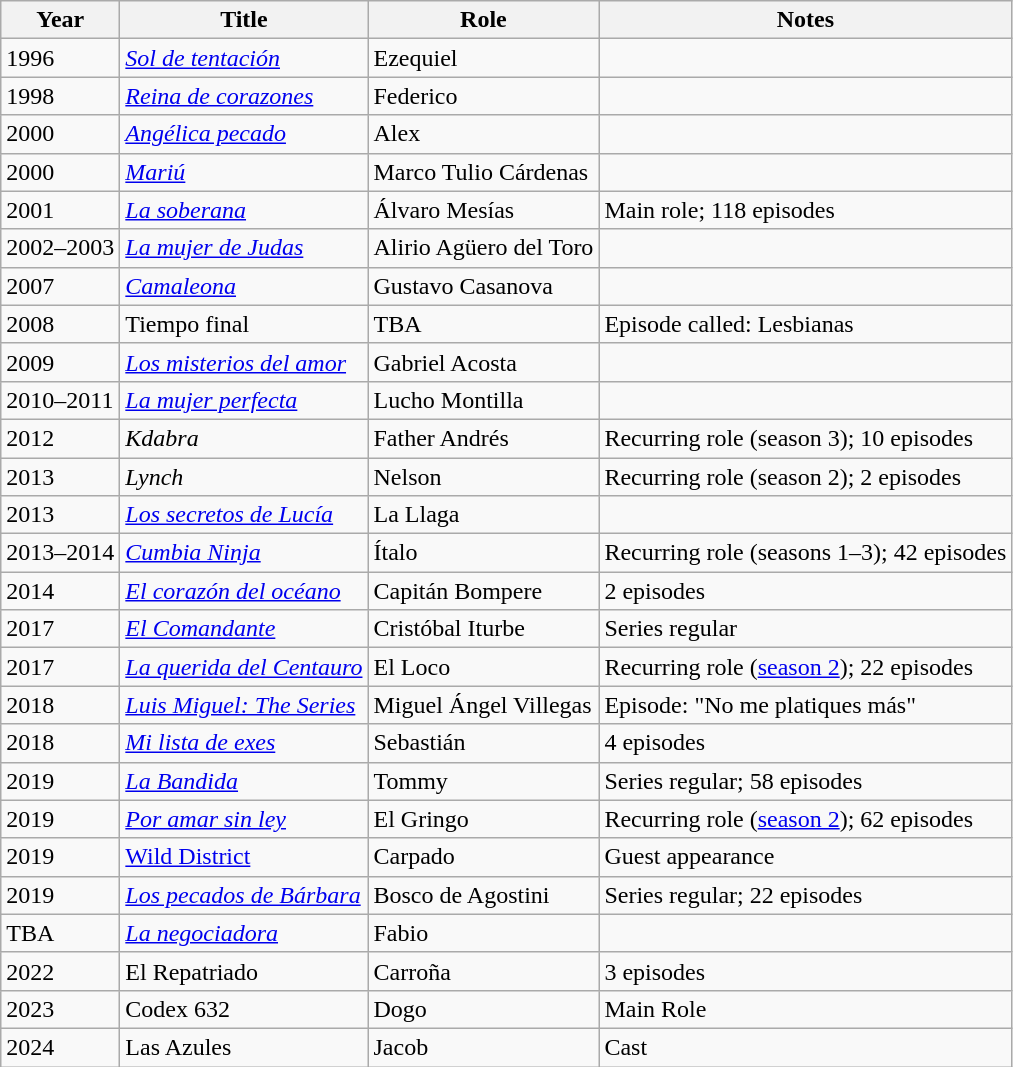<table class="wikitable sortable">
<tr>
<th>Year</th>
<th>Title</th>
<th>Role</th>
<th>Notes</th>
</tr>
<tr>
<td>1996</td>
<td><em><a href='#'>Sol de tentación</a></em></td>
<td>Ezequiel</td>
<td></td>
</tr>
<tr>
<td>1998</td>
<td><em><a href='#'>Reina de corazones</a></em></td>
<td>Federico</td>
<td></td>
</tr>
<tr>
<td>2000</td>
<td><em><a href='#'>Angélica pecado</a></em></td>
<td>Alex</td>
<td></td>
</tr>
<tr>
<td>2000</td>
<td><em><a href='#'>Mariú</a></em></td>
<td>Marco Tulio Cárdenas</td>
<td></td>
</tr>
<tr>
<td>2001</td>
<td><em><a href='#'>La soberana</a></em></td>
<td>Álvaro Mesías</td>
<td>Main role; 118 episodes</td>
</tr>
<tr>
<td>2002–2003</td>
<td><em><a href='#'>La mujer de Judas</a></em></td>
<td>Alirio Agüero del Toro</td>
<td></td>
</tr>
<tr>
<td>2007</td>
<td><em><a href='#'>Camaleona</a></em></td>
<td>Gustavo Casanova</td>
<td></td>
</tr>
<tr>
<td>2008</td>
<td>Tiempo final</td>
<td>TBA</td>
<td>Episode called: Lesbianas</td>
</tr>
<tr>
<td>2009</td>
<td><em><a href='#'>Los misterios del amor</a></em></td>
<td>Gabriel Acosta</td>
<td></td>
</tr>
<tr>
<td>2010–2011</td>
<td><em><a href='#'>La mujer perfecta</a></em></td>
<td>Lucho Montilla</td>
<td></td>
</tr>
<tr>
<td>2012</td>
<td><em>Kdabra</em></td>
<td>Father Andrés</td>
<td>Recurring role (season 3); 10 episodes</td>
</tr>
<tr>
<td>2013</td>
<td><em>Lynch</em></td>
<td>Nelson</td>
<td>Recurring role (season 2); 2 episodes</td>
</tr>
<tr>
<td>2013</td>
<td><em><a href='#'>Los secretos de Lucía</a></em></td>
<td>La Llaga</td>
<td></td>
</tr>
<tr>
<td>2013–2014</td>
<td><em><a href='#'>Cumbia Ninja</a></em></td>
<td>Ítalo</td>
<td>Recurring role (seasons 1–3); 42 episodes</td>
</tr>
<tr>
<td>2014</td>
<td><em><a href='#'>El corazón del océano</a></em></td>
<td>Capitán Bompere</td>
<td>2 episodes</td>
</tr>
<tr>
<td>2017</td>
<td><em><a href='#'>El Comandante</a></em></td>
<td>Cristóbal Iturbe</td>
<td>Series regular</td>
</tr>
<tr>
<td>2017</td>
<td><em><a href='#'>La querida del Centauro</a></em></td>
<td>El Loco</td>
<td>Recurring role (<a href='#'>season 2</a>); 22 episodes</td>
</tr>
<tr>
<td>2018</td>
<td><em><a href='#'>Luis Miguel: The Series</a></em></td>
<td>Miguel Ángel Villegas</td>
<td>Episode: "No me platiques más"</td>
</tr>
<tr>
<td>2018</td>
<td><em><a href='#'>Mi lista de exes</a></em></td>
<td>Sebastián</td>
<td>4 episodes</td>
</tr>
<tr>
<td>2019</td>
<td><em><a href='#'>La Bandida</a></em></td>
<td>Tommy</td>
<td>Series regular; 58 episodes</td>
</tr>
<tr>
<td>2019</td>
<td><em><a href='#'>Por amar sin ley</a></em></td>
<td>El Gringo</td>
<td>Recurring role (<a href='#'>season 2</a>); 62 episodes</td>
</tr>
<tr>
<td>2019</td>
<td><a href='#'>Wild District</a></td>
<td>Carpado</td>
<td>Guest appearance</td>
</tr>
<tr>
<td>2019</td>
<td><em><a href='#'>Los pecados de Bárbara</a></em></td>
<td>Bosco de Agostini</td>
<td>Series regular; 22 episodes</td>
</tr>
<tr>
<td>TBA</td>
<td><em><a href='#'>La negociadora</a></em></td>
<td>Fabio</td>
<td></td>
</tr>
<tr>
<td>2022</td>
<td>El Repatriado</td>
<td>Carroña</td>
<td>3 episodes</td>
</tr>
<tr>
<td>2023</td>
<td>Codex 632 </td>
<td>Dogo</td>
<td>Main Role</td>
</tr>
<tr>
<td>2024</td>
<td>Las Azules</td>
<td>Jacob</td>
<td>Cast</td>
</tr>
</table>
